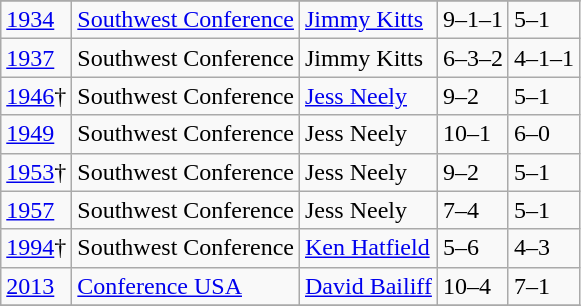<table class="wikitable">
<tr>
</tr>
<tr>
<td><a href='#'>1934</a></td>
<td><a href='#'>Southwest Conference</a></td>
<td><a href='#'>Jimmy Kitts</a></td>
<td>9–1–1</td>
<td>5–1</td>
</tr>
<tr>
<td><a href='#'>1937</a></td>
<td>Southwest Conference</td>
<td>Jimmy Kitts</td>
<td>6–3–2</td>
<td>4–1–1</td>
</tr>
<tr>
<td><a href='#'>1946</a>†</td>
<td>Southwest Conference</td>
<td><a href='#'>Jess Neely</a></td>
<td>9–2</td>
<td>5–1</td>
</tr>
<tr>
<td><a href='#'>1949</a></td>
<td>Southwest Conference</td>
<td>Jess Neely</td>
<td>10–1</td>
<td>6–0</td>
</tr>
<tr>
<td><a href='#'>1953</a>†</td>
<td>Southwest Conference</td>
<td>Jess Neely</td>
<td>9–2</td>
<td>5–1</td>
</tr>
<tr>
<td><a href='#'>1957</a></td>
<td>Southwest Conference</td>
<td>Jess Neely</td>
<td>7–4</td>
<td>5–1</td>
</tr>
<tr>
<td><a href='#'>1994</a>†</td>
<td>Southwest Conference</td>
<td><a href='#'>Ken Hatfield</a></td>
<td>5–6</td>
<td>4–3</td>
</tr>
<tr>
<td><a href='#'>2013</a></td>
<td><a href='#'>Conference USA</a></td>
<td><a href='#'>David Bailiff</a></td>
<td>10–4</td>
<td>7–1</td>
</tr>
<tr>
</tr>
</table>
